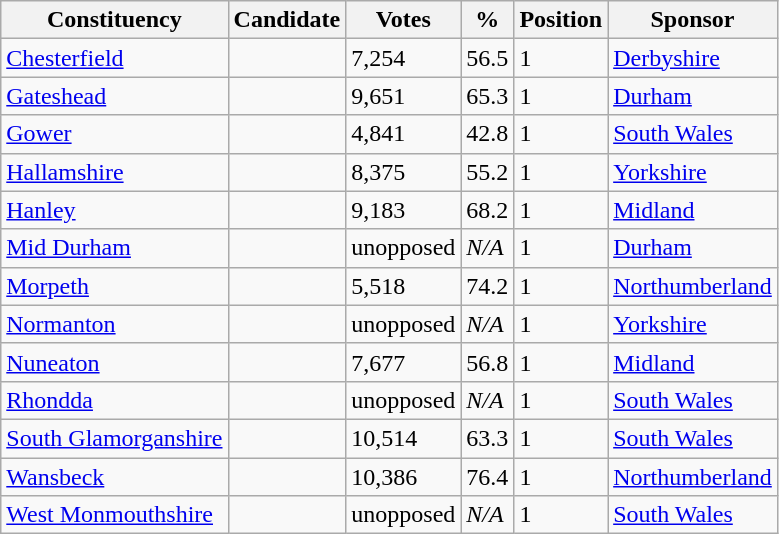<table class="wikitable sortable">
<tr>
<th>Constituency</th>
<th>Candidate</th>
<th>Votes</th>
<th>%</th>
<th>Position</th>
<th>Sponsor</th>
</tr>
<tr>
<td><a href='#'>Chesterfield</a></td>
<td></td>
<td>7,254</td>
<td>56.5</td>
<td>1</td>
<td><a href='#'>Derbyshire</a></td>
</tr>
<tr>
<td><a href='#'>Gateshead</a></td>
<td></td>
<td>9,651</td>
<td>65.3</td>
<td>1</td>
<td><a href='#'>Durham</a></td>
</tr>
<tr>
<td><a href='#'>Gower</a></td>
<td></td>
<td>4,841</td>
<td>42.8</td>
<td>1</td>
<td><a href='#'>South Wales</a></td>
</tr>
<tr>
<td><a href='#'>Hallamshire</a></td>
<td></td>
<td>8,375</td>
<td>55.2</td>
<td>1</td>
<td><a href='#'>Yorkshire</a></td>
</tr>
<tr>
<td><a href='#'>Hanley</a></td>
<td></td>
<td>9,183</td>
<td>68.2</td>
<td>1</td>
<td><a href='#'>Midland</a></td>
</tr>
<tr>
<td><a href='#'>Mid Durham</a></td>
<td></td>
<td>unopposed</td>
<td><em>N/A</em></td>
<td>1</td>
<td><a href='#'>Durham</a></td>
</tr>
<tr>
<td><a href='#'>Morpeth</a></td>
<td></td>
<td>5,518</td>
<td>74.2</td>
<td>1</td>
<td><a href='#'>Northumberland</a></td>
</tr>
<tr>
<td><a href='#'>Normanton</a></td>
<td></td>
<td>unopposed</td>
<td><em>N/A</em></td>
<td>1</td>
<td><a href='#'>Yorkshire</a></td>
</tr>
<tr>
<td><a href='#'>Nuneaton</a></td>
<td></td>
<td>7,677</td>
<td>56.8</td>
<td>1</td>
<td><a href='#'>Midland</a></td>
</tr>
<tr>
<td><a href='#'>Rhondda</a></td>
<td></td>
<td>unopposed</td>
<td><em>N/A</em></td>
<td>1</td>
<td><a href='#'>South Wales</a></td>
</tr>
<tr>
<td><a href='#'>South Glamorganshire</a></td>
<td></td>
<td>10,514</td>
<td>63.3</td>
<td>1</td>
<td><a href='#'>South Wales</a></td>
</tr>
<tr>
<td><a href='#'>Wansbeck</a></td>
<td></td>
<td>10,386</td>
<td>76.4</td>
<td>1</td>
<td><a href='#'>Northumberland</a></td>
</tr>
<tr>
<td><a href='#'>West Monmouthshire</a></td>
<td></td>
<td>unopposed</td>
<td><em>N/A</em></td>
<td>1</td>
<td><a href='#'>South Wales</a></td>
</tr>
</table>
